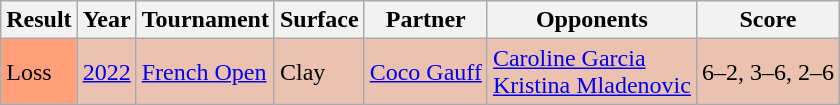<table class="sortable wikitable">
<tr>
<th>Result</th>
<th>Year</th>
<th>Tournament</th>
<th>Surface</th>
<th>Partner</th>
<th>Opponents</th>
<th class=unsortable>Score</th>
</tr>
<tr bgcolor=ebc2af>
<td bgcolor=ffa07a>Loss</td>
<td><a href='#'>2022</a></td>
<td><a href='#'>French Open</a></td>
<td>Clay</td>
<td> <a href='#'>Coco Gauff</a></td>
<td> <a href='#'>Caroline Garcia</a> <br>  <a href='#'>Kristina Mladenovic</a></td>
<td>6–2, 3–6, 2–6</td>
</tr>
</table>
